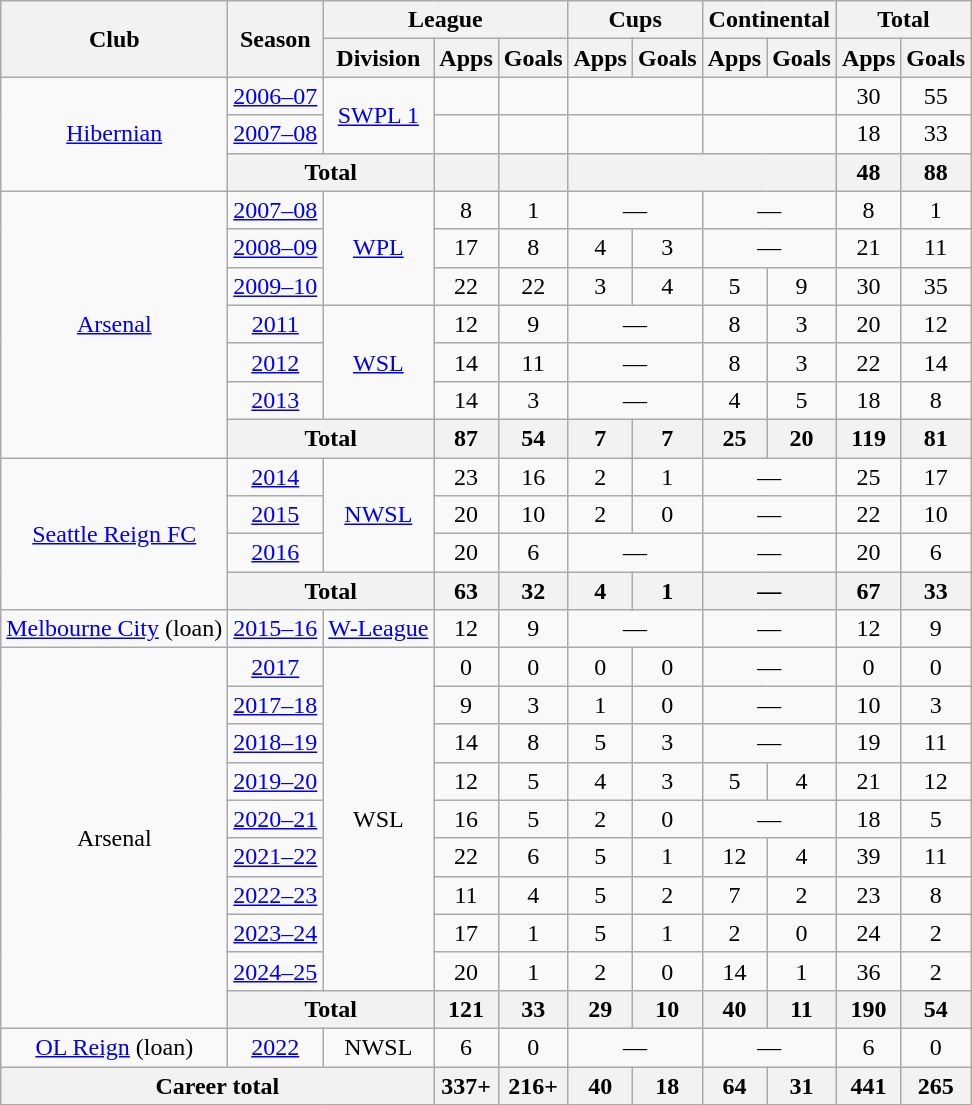<table class="wikitable" style="text-align:center">
<tr>
<th rowspan="2">Club</th>
<th rowspan="2">Season</th>
<th colspan="3">League</th>
<th colspan="2">Cups</th>
<th colspan="2">Continental</th>
<th colspan="2">Total</th>
</tr>
<tr>
<th>Division</th>
<th>Apps</th>
<th>Goals</th>
<th>Apps</th>
<th>Goals</th>
<th>Apps</th>
<th>Goals</th>
<th>Apps</th>
<th>Goals</th>
</tr>
<tr>
<td rowspan="3"><a href='#'>Hibernian</a></td>
<td><a href='#'>2006–07</a></td>
<td rowspan="2"><a href='#'>SWPL 1</a></td>
<td></td>
<td></td>
<td colspan="2"></td>
<td colspan="2"></td>
<td>30</td>
<td>55</td>
</tr>
<tr>
<td><a href='#'>2007–08</a></td>
<td></td>
<td></td>
<td colspan="2"></td>
<td colspan="2"></td>
<td>18</td>
<td>33</td>
</tr>
<tr>
<th colspan="2">Total</th>
<th></th>
<th></th>
<th colspan="4"></th>
<th>48</th>
<th>88</th>
</tr>
<tr>
<td rowspan="7"><a href='#'>Arsenal</a></td>
<td><a href='#'>2007–08</a></td>
<td rowspan="3"><a href='#'>WPL</a></td>
<td>8</td>
<td>1</td>
<td colspan="2">—</td>
<td colspan="2">—</td>
<td>8</td>
<td>1</td>
</tr>
<tr>
<td><a href='#'>2008–09</a></td>
<td>17</td>
<td>8</td>
<td>4</td>
<td>3</td>
<td colspan="2">—</td>
<td>21</td>
<td>11</td>
</tr>
<tr>
<td><a href='#'>2009–10</a></td>
<td>22</td>
<td>22</td>
<td>3</td>
<td>4</td>
<td>5</td>
<td>9</td>
<td>30</td>
<td>35</td>
</tr>
<tr>
<td><a href='#'>2011</a></td>
<td rowspan="3"><a href='#'>WSL</a></td>
<td>12</td>
<td>9</td>
<td colspan="2">—</td>
<td>8</td>
<td>3</td>
<td>20</td>
<td>12</td>
</tr>
<tr>
<td><a href='#'>2012</a></td>
<td>14</td>
<td>11</td>
<td colspan="2">—</td>
<td>8</td>
<td>3</td>
<td>22</td>
<td>14</td>
</tr>
<tr>
<td><a href='#'>2013</a></td>
<td>14</td>
<td>3</td>
<td colspan="2">—</td>
<td>4</td>
<td>5</td>
<td>18</td>
<td>8</td>
</tr>
<tr>
<th colspan="2">Total</th>
<th>87</th>
<th>54</th>
<th>7</th>
<th>7</th>
<th>25</th>
<th>20</th>
<th>119</th>
<th>81</th>
</tr>
<tr>
<td rowspan="4"><a href='#'>Seattle Reign FC</a></td>
<td><a href='#'>2014</a></td>
<td rowspan="3"><a href='#'>NWSL</a></td>
<td>23</td>
<td>16</td>
<td>2</td>
<td>1</td>
<td colspan="2">—</td>
<td>25</td>
<td>17</td>
</tr>
<tr>
<td><a href='#'>2015</a></td>
<td>20</td>
<td>10</td>
<td>2</td>
<td>0</td>
<td colspan="2">—</td>
<td>22</td>
<td>10</td>
</tr>
<tr>
<td><a href='#'>2016</a></td>
<td>20</td>
<td>6</td>
<td colspan="2">—</td>
<td colspan="2">—</td>
<td>20</td>
<td>6</td>
</tr>
<tr>
<th colspan="2">Total</th>
<th>63</th>
<th>32</th>
<th>4</th>
<th>1</th>
<th colspan="2">—</th>
<th>67</th>
<th>33</th>
</tr>
<tr>
<td><a href='#'>Melbourne City</a> (loan)</td>
<td><a href='#'>2015–16</a></td>
<td><a href='#'>W-League</a></td>
<td>12</td>
<td>9</td>
<td colspan="2">—</td>
<td colspan="2">—</td>
<td>12</td>
<td>9</td>
</tr>
<tr>
<td rowspan="10">Arsenal</td>
<td><a href='#'>2017</a></td>
<td rowspan="9">WSL</td>
<td>0</td>
<td>0</td>
<td>0</td>
<td>0</td>
<td colspan="2">—</td>
<td>0</td>
<td>0</td>
</tr>
<tr>
<td><a href='#'>2017–18</a></td>
<td>9</td>
<td>3</td>
<td>1</td>
<td>0</td>
<td colspan="2">—</td>
<td>10</td>
<td>3</td>
</tr>
<tr>
<td><a href='#'>2018–19</a></td>
<td>14</td>
<td>8</td>
<td>5</td>
<td>3</td>
<td colspan="2">—</td>
<td>19</td>
<td>11</td>
</tr>
<tr>
<td><a href='#'>2019–20</a></td>
<td>12</td>
<td>5</td>
<td>4</td>
<td>3</td>
<td>5</td>
<td>4</td>
<td>21</td>
<td>12</td>
</tr>
<tr>
<td><a href='#'>2020–21</a></td>
<td>16</td>
<td>5</td>
<td>2</td>
<td>0</td>
<td colspan="2">—</td>
<td>18</td>
<td>5</td>
</tr>
<tr>
<td><a href='#'>2021–22</a></td>
<td>22</td>
<td>6</td>
<td>5</td>
<td>1</td>
<td>12</td>
<td>4</td>
<td>39</td>
<td>11</td>
</tr>
<tr>
<td><a href='#'>2022–23</a></td>
<td>11</td>
<td>4</td>
<td>5</td>
<td>2</td>
<td>7</td>
<td>2</td>
<td>23</td>
<td>8</td>
</tr>
<tr>
<td><a href='#'>2023–24</a></td>
<td>17</td>
<td>1</td>
<td>5</td>
<td>1</td>
<td>2</td>
<td>0</td>
<td>24</td>
<td>2</td>
</tr>
<tr>
<td><a href='#'>2024–25</a></td>
<td>20</td>
<td>1</td>
<td>2</td>
<td>0</td>
<td>14</td>
<td>1</td>
<td>36</td>
<td>2</td>
</tr>
<tr>
<th colspan="2">Total</th>
<th>121</th>
<th>33</th>
<th>29</th>
<th>10</th>
<th>40</th>
<th>11</th>
<th>190</th>
<th>54</th>
</tr>
<tr>
<td><a href='#'>OL Reign</a> (loan)</td>
<td><a href='#'>2022</a></td>
<td>NWSL</td>
<td>6</td>
<td>0</td>
<td colspan="2">—</td>
<td colspan="2">—</td>
<td>6</td>
<td>0</td>
</tr>
<tr>
<th colspan="3">Career total</th>
<th>337+</th>
<th>216+</th>
<th>40</th>
<th>18</th>
<th>64</th>
<th>31</th>
<th>441</th>
<th>265</th>
</tr>
</table>
